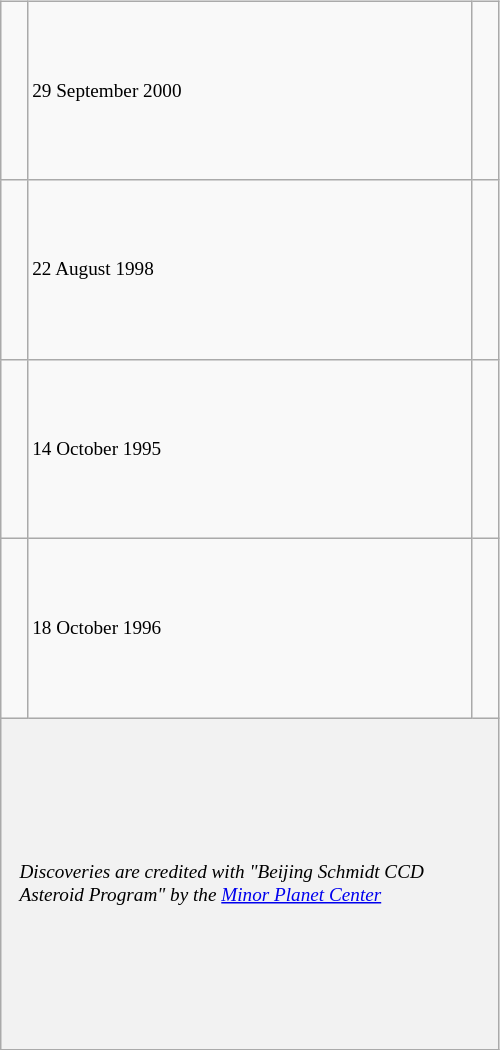<table class="wikitable" style="font-size: 80%; float: left; width: 26em; margin-right: 1em; height: 700px">
<tr>
<td></td>
<td>29 September 2000</td>
<td></td>
</tr>
<tr>
<td></td>
<td>22 August 1998</td>
<td></td>
</tr>
<tr>
<td></td>
<td>14 October 1995</td>
<td></td>
</tr>
<tr>
<td></td>
<td>18 October 1996</td>
<td></td>
</tr>
<tr>
<th colspan=3 style="font-weight: normal; text-align: left; padding: 4px 12px;"><em>Discoveries are credited with "Beijing Schmidt CCD Asteroid Program" by the <a href='#'>Minor Planet Center</a></em></th>
</tr>
</table>
